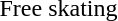<table>
<tr>
<td>Free skating<br></td>
<td></td>
<td></td>
<td></td>
</tr>
</table>
